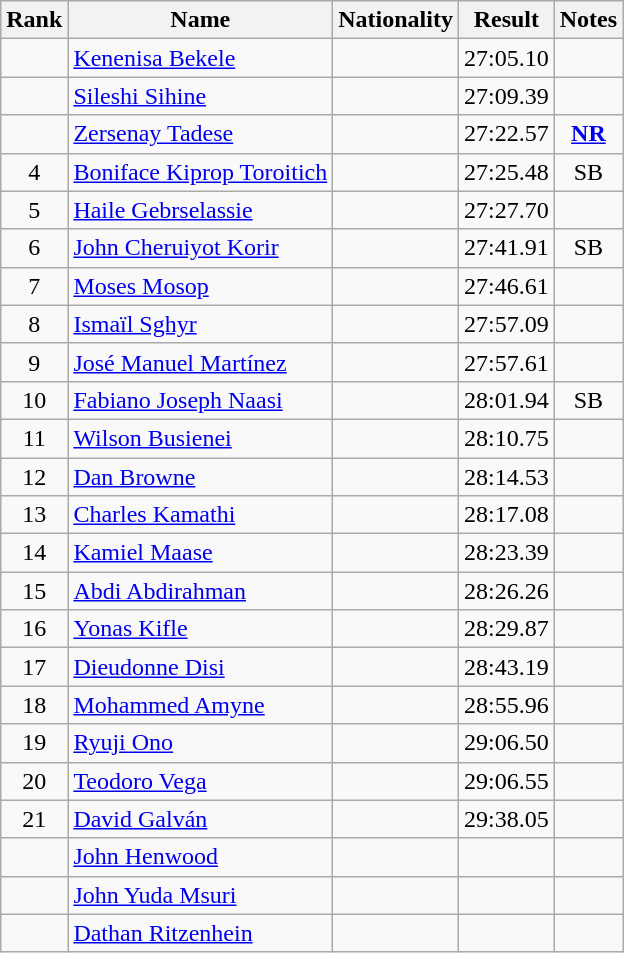<table class="wikitable sortable" style="text-align:center">
<tr>
<th>Rank</th>
<th>Name</th>
<th>Nationality</th>
<th>Result</th>
<th>Notes</th>
</tr>
<tr>
<td></td>
<td align="left"><a href='#'>Kenenisa Bekele</a></td>
<td align=left></td>
<td>27:05.10</td>
<td></td>
</tr>
<tr>
<td></td>
<td align="left"><a href='#'>Sileshi Sihine</a></td>
<td align=left></td>
<td>27:09.39</td>
<td></td>
</tr>
<tr>
<td></td>
<td align="left"><a href='#'>Zersenay Tadese</a></td>
<td align=left></td>
<td>27:22.57</td>
<td><strong><a href='#'>NR</a></strong></td>
</tr>
<tr>
<td>4</td>
<td align="left"><a href='#'>Boniface Kiprop Toroitich</a></td>
<td align=left></td>
<td>27:25.48</td>
<td>SB</td>
</tr>
<tr>
<td>5</td>
<td align="left"><a href='#'>Haile Gebrselassie</a></td>
<td align=left></td>
<td>27:27.70</td>
<td></td>
</tr>
<tr>
<td>6</td>
<td align="left"><a href='#'>John Cheruiyot Korir</a></td>
<td align=left></td>
<td>27:41.91</td>
<td>SB</td>
</tr>
<tr>
<td>7</td>
<td align="left"><a href='#'>Moses Mosop</a></td>
<td align=left></td>
<td>27:46.61</td>
<td></td>
</tr>
<tr>
<td>8</td>
<td align="left"><a href='#'>Ismaïl Sghyr</a></td>
<td align=left></td>
<td>27:57.09</td>
<td></td>
</tr>
<tr>
<td>9</td>
<td align="left"><a href='#'>José Manuel Martínez</a></td>
<td align=left></td>
<td>27:57.61</td>
<td></td>
</tr>
<tr>
<td>10</td>
<td align="left"><a href='#'>Fabiano Joseph Naasi</a></td>
<td align=left></td>
<td>28:01.94</td>
<td>SB</td>
</tr>
<tr>
<td>11</td>
<td align="left"><a href='#'>Wilson Busienei</a></td>
<td align=left></td>
<td>28:10.75</td>
<td></td>
</tr>
<tr>
<td>12</td>
<td align="left"><a href='#'>Dan Browne</a></td>
<td align=left></td>
<td>28:14.53</td>
<td></td>
</tr>
<tr>
<td>13</td>
<td align="left"><a href='#'>Charles Kamathi</a></td>
<td align=left></td>
<td>28:17.08</td>
<td></td>
</tr>
<tr>
<td>14</td>
<td align="left"><a href='#'>Kamiel Maase</a></td>
<td align=left></td>
<td>28:23.39</td>
<td></td>
</tr>
<tr>
<td>15</td>
<td align="left"><a href='#'>Abdi Abdirahman</a></td>
<td align=left></td>
<td>28:26.26</td>
<td></td>
</tr>
<tr>
<td>16</td>
<td align="left"><a href='#'>Yonas Kifle</a></td>
<td align=left></td>
<td>28:29.87</td>
<td></td>
</tr>
<tr>
<td>17</td>
<td align="left"><a href='#'>Dieudonne Disi</a></td>
<td align=left></td>
<td>28:43.19</td>
<td></td>
</tr>
<tr>
<td>18</td>
<td align="left"><a href='#'>Mohammed Amyne</a></td>
<td align=left></td>
<td>28:55.96</td>
<td></td>
</tr>
<tr>
<td>19</td>
<td align="left"><a href='#'>Ryuji Ono</a></td>
<td align=left></td>
<td>29:06.50</td>
<td></td>
</tr>
<tr>
<td>20</td>
<td align="left"><a href='#'>Teodoro Vega</a></td>
<td align=left></td>
<td>29:06.55</td>
<td></td>
</tr>
<tr>
<td>21</td>
<td align="left"><a href='#'>David Galván</a></td>
<td align=left></td>
<td>29:38.05</td>
<td></td>
</tr>
<tr>
<td></td>
<td align="left"><a href='#'>John Henwood</a></td>
<td align=left></td>
<td></td>
<td></td>
</tr>
<tr>
<td></td>
<td align="left"><a href='#'>John Yuda Msuri</a></td>
<td align=left></td>
<td></td>
<td></td>
</tr>
<tr>
<td></td>
<td align="left"><a href='#'>Dathan Ritzenhein</a></td>
<td align=left></td>
<td></td>
<td></td>
</tr>
</table>
